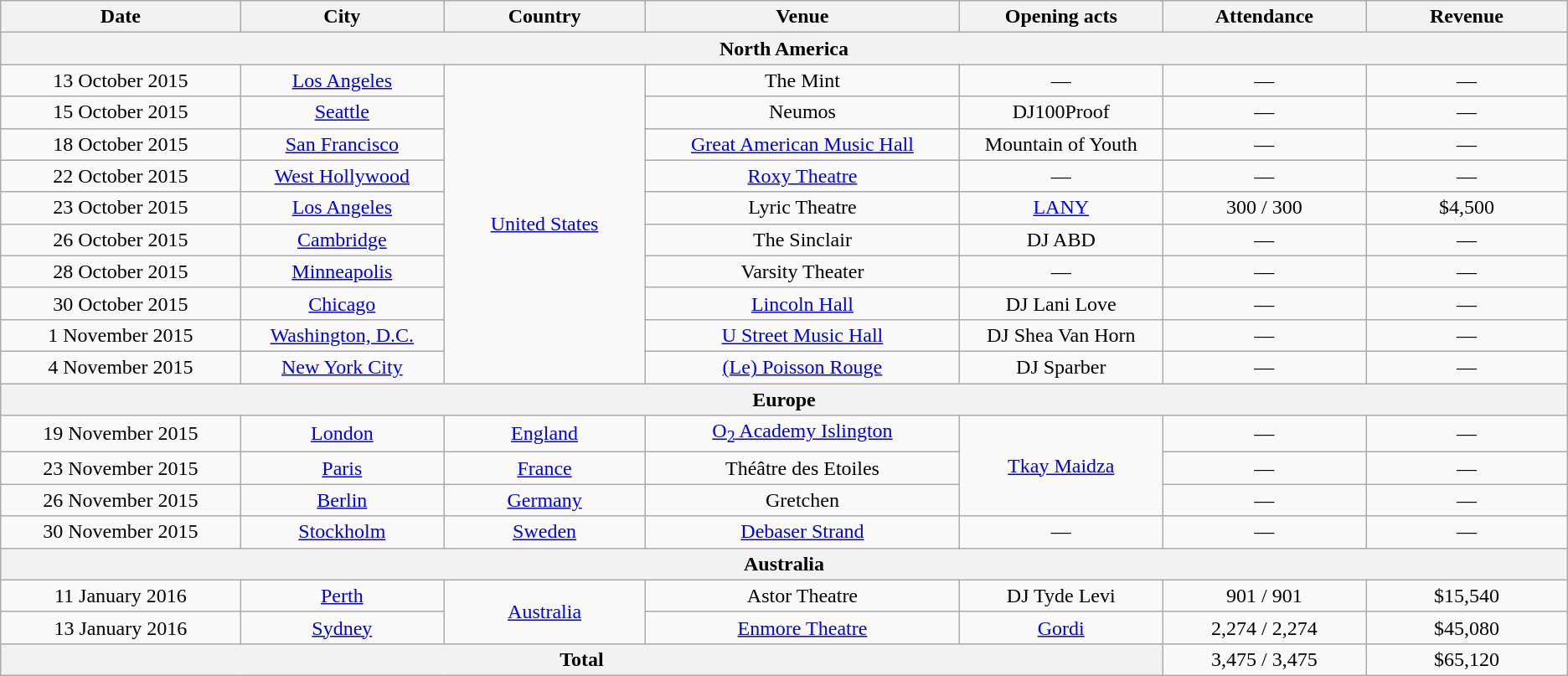<table class="wikitable" style="text-align:center;">
<tr>
<th scope="col" style="width:12em;">Date</th>
<th scope="col" style="width:10em;">City</th>
<th scope="col" style="width:10em;">Country</th>
<th scope="col" style="width:16em;">Venue</th>
<th scope="col" style="width:10em;">Opening acts</th>
<th scope="col" style="width:10em;">Attendance</th>
<th scope="col" style="width:10em;">Revenue</th>
</tr>
<tr>
<th colspan="7"><strong>North America</strong></th>
</tr>
<tr>
<td>13 October 2015</td>
<td><a href='#'>Los Angeles</a></td>
<td rowspan="10"><a href='#'>United States</a></td>
<td>The Mint</td>
<td>—</td>
<td>—</td>
<td>—</td>
</tr>
<tr>
<td>15 October 2015</td>
<td><a href='#'>Seattle</a></td>
<td>Neumos</td>
<td>DJ100Proof</td>
<td>—</td>
<td>—</td>
</tr>
<tr>
<td>18 October 2015</td>
<td><a href='#'>San Francisco</a></td>
<td><a href='#'>Great American Music Hall</a></td>
<td>Mountain of Youth</td>
<td>—</td>
<td>—</td>
</tr>
<tr>
<td>22 October 2015</td>
<td><a href='#'>West Hollywood</a></td>
<td><a href='#'>Roxy Theatre</a></td>
<td>—</td>
<td>—</td>
<td>—</td>
</tr>
<tr>
<td>23 October 2015</td>
<td><a href='#'>Los Angeles</a></td>
<td>Lyric Theatre</td>
<td><a href='#'>LANY</a></td>
<td>300 / 300</td>
<td>$4,500</td>
</tr>
<tr>
<td>26 October 2015</td>
<td><a href='#'>Cambridge</a></td>
<td>The Sinclair</td>
<td>DJ ABD</td>
<td>—</td>
<td>—</td>
</tr>
<tr>
<td>28 October 2015</td>
<td><a href='#'>Minneapolis</a></td>
<td>Varsity Theater</td>
<td>—</td>
<td>—</td>
<td>—</td>
</tr>
<tr>
<td>30 October 2015</td>
<td><a href='#'>Chicago</a></td>
<td><a href='#'>Lincoln Hall</a></td>
<td>DJ Lani Love</td>
<td>—</td>
<td>—</td>
</tr>
<tr>
<td>1 November 2015</td>
<td><a href='#'>Washington, D.C.</a></td>
<td><a href='#'>U Street Music Hall</a></td>
<td>DJ Shea Van Horn</td>
<td>—</td>
<td>—</td>
</tr>
<tr>
<td>4 November 2015</td>
<td><a href='#'>New York City</a></td>
<td><a href='#'>(Le) Poisson Rouge</a></td>
<td>DJ Sparber</td>
<td>—</td>
<td>—</td>
</tr>
<tr>
<th colspan="7"><strong>Europe</strong></th>
</tr>
<tr>
<td>19 November 2015</td>
<td><a href='#'>London</a></td>
<td><a href='#'>England</a></td>
<td><a href='#'>O<sub>2</sub> Academy Islington</a></td>
<td rowspan="3"><a href='#'>Tkay Maidza</a></td>
<td>—</td>
<td>—</td>
</tr>
<tr>
<td>23 November 2015</td>
<td><a href='#'>Paris</a></td>
<td><a href='#'>France</a></td>
<td>Théâtre des Etoiles</td>
<td>—</td>
<td>—</td>
</tr>
<tr>
<td>26 November 2015</td>
<td><a href='#'>Berlin</a></td>
<td><a href='#'>Germany</a></td>
<td>Gretchen</td>
<td>—</td>
<td>—</td>
</tr>
<tr>
<td>30 November 2015</td>
<td><a href='#'>Stockholm</a></td>
<td><a href='#'>Sweden</a></td>
<td><a href='#'>Debaser Strand</a></td>
<td>—</td>
<td>—</td>
<td>—</td>
</tr>
<tr>
<th colspan="7">Australia</th>
</tr>
<tr>
<td>11 January 2016</td>
<td><a href='#'>Perth</a></td>
<td rowspan="2"><a href='#'>Australia</a></td>
<td>Astor Theatre</td>
<td>DJ Tyde Levi</td>
<td>901 / 901</td>
<td>$15,540</td>
</tr>
<tr>
<td>13 January 2016</td>
<td><a href='#'>Sydney</a></td>
<td><a href='#'>Enmore Theatre</a></td>
<td><a href='#'>Gordi</a></td>
<td>2,274 / 2,274</td>
<td>$45,080</td>
</tr>
<tr>
<th colspan="5">Total</th>
<td>3,475 / 3,475</td>
<td>$65,120</td>
</tr>
</table>
